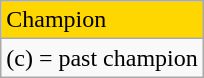<table class="wikitable">
<tr style="background:gold">
<td>Champion</td>
</tr>
<tr>
<td>(c) = past champion</td>
</tr>
</table>
